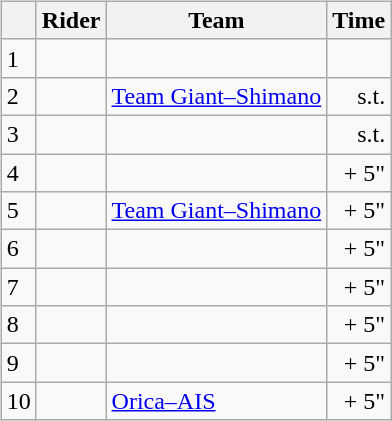<table>
<tr>
<td><br><table class="wikitable">
<tr>
<th></th>
<th>Rider</th>
<th>Team</th>
<th>Time</th>
</tr>
<tr>
<td>1</td>
<td></td>
<td></td>
<td align="right"></td>
</tr>
<tr>
<td>2</td>
<td></td>
<td><a href='#'>Team Giant–Shimano</a></td>
<td align="right">s.t.</td>
</tr>
<tr>
<td>3</td>
<td></td>
<td></td>
<td align="right">s.t.</td>
</tr>
<tr>
<td>4</td>
<td></td>
<td></td>
<td align="right">+ 5"</td>
</tr>
<tr>
<td>5</td>
<td></td>
<td><a href='#'>Team Giant–Shimano</a></td>
<td align="right">+ 5"</td>
</tr>
<tr>
<td>6</td>
<td></td>
<td></td>
<td align="right">+ 5"</td>
</tr>
<tr>
<td>7</td>
<td></td>
<td></td>
<td align="right">+ 5"</td>
</tr>
<tr>
<td>8</td>
<td></td>
<td></td>
<td align="right">+ 5"</td>
</tr>
<tr>
<td>9</td>
<td></td>
<td></td>
<td align="right">+ 5"</td>
</tr>
<tr>
<td>10</td>
<td></td>
<td><a href='#'>Orica–AIS</a></td>
<td align="right">+ 5"</td>
</tr>
</table>
</td>
</tr>
</table>
